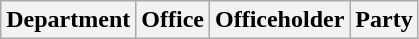<table class="wikitable">
<tr>
<th scope="col">Department</th>
<th scope="col">Office</th>
<th scope="col">Officeholder</th>
<th scope="col">Party<br>










</th>
</tr>
</table>
